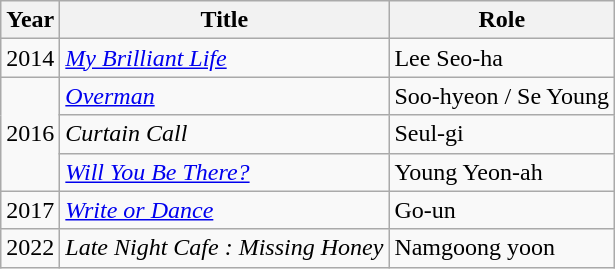<table class="wikitable">
<tr>
<th>Year</th>
<th>Title</th>
<th>Role</th>
</tr>
<tr>
<td>2014</td>
<td><em><a href='#'>My Brilliant Life</a></em></td>
<td>Lee Seo-ha</td>
</tr>
<tr>
<td rowspan="3">2016</td>
<td><em><a href='#'>Overman</a></em></td>
<td>Soo-hyeon / Se Young</td>
</tr>
<tr>
<td><em>Curtain Call</em></td>
<td>Seul-gi</td>
</tr>
<tr>
<td><em><a href='#'>Will You Be There?</a></em></td>
<td>Young Yeon-ah</td>
</tr>
<tr>
<td>2017</td>
<td><em><a href='#'>Write or Dance</a></em></td>
<td>Go-un</td>
</tr>
<tr>
<td>2022</td>
<td><em>Late Night Cafe : Missing Honey</em></td>
<td>Namgoong yoon</td>
</tr>
</table>
